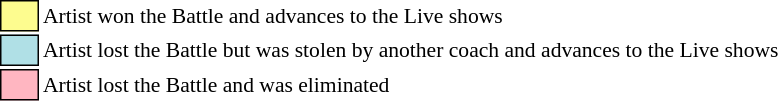<table class="toccolours" style="font-size: 90%; white-space: nowrap;">
<tr>
<td style="background-color:#FDFC8F; border: 1px solid black">      </td>
<td>Artist won the Battle and advances to the Live shows</td>
</tr>
<tr>
<td style="background-color:#B0E0E6; border: 1px solid black">      </td>
<td>Artist lost the Battle but was stolen by another coach and advances to the Live shows</td>
</tr>
<tr>
<td style="background-color:#FFB6C1; border: 1px solid black">      </td>
<td>Artist lost the Battle and was eliminated</td>
</tr>
</table>
